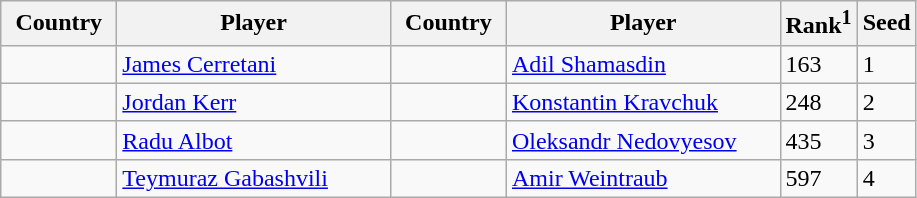<table class="sortable wikitable">
<tr>
<th width="70">Country</th>
<th width="175">Player</th>
<th width="70">Country</th>
<th width="175">Player</th>
<th>Rank<sup>1</sup></th>
<th>Seed</th>
</tr>
<tr>
<td></td>
<td><a href='#'>James Cerretani</a></td>
<td></td>
<td><a href='#'>Adil Shamasdin</a></td>
<td>163</td>
<td>1</td>
</tr>
<tr>
<td></td>
<td><a href='#'>Jordan Kerr</a></td>
<td></td>
<td><a href='#'>Konstantin Kravchuk</a></td>
<td>248</td>
<td>2</td>
</tr>
<tr>
<td></td>
<td><a href='#'>Radu Albot</a></td>
<td></td>
<td><a href='#'>Oleksandr Nedovyesov</a></td>
<td>435</td>
<td>3</td>
</tr>
<tr>
<td></td>
<td><a href='#'>Teymuraz Gabashvili</a></td>
<td></td>
<td><a href='#'>Amir Weintraub</a></td>
<td>597</td>
<td>4</td>
</tr>
</table>
